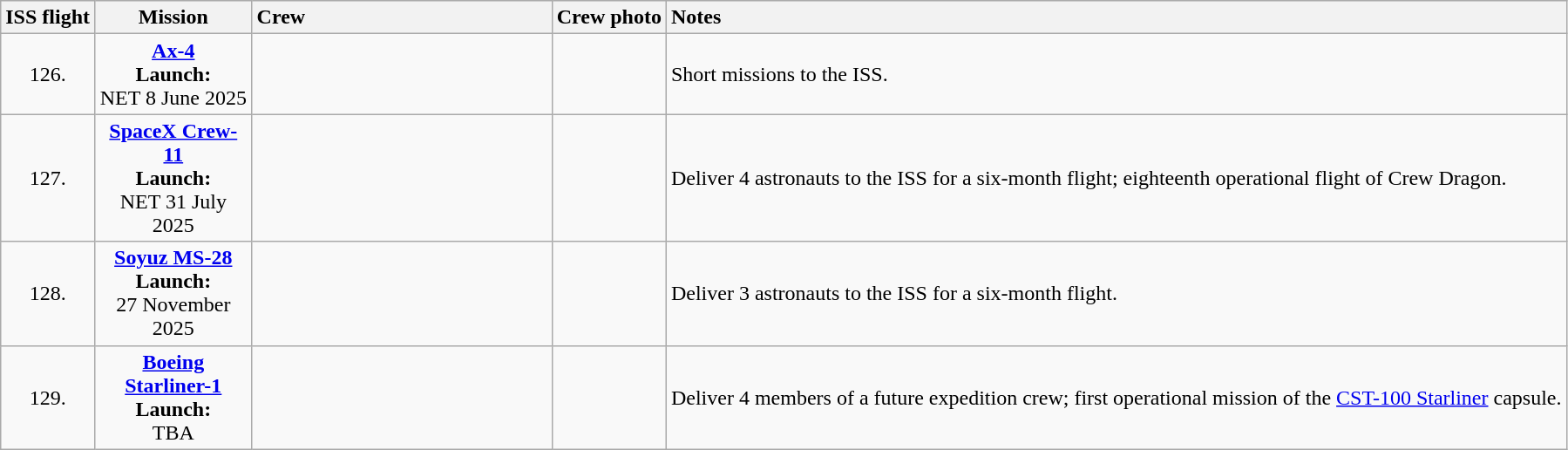<table class="wikitable sticky-header">
<tr style="background:#efefef;">
<th>ISS flight</th>
<th style="width:113px;">Mission</th>
<th style="text-align:left; width:222px;">Crew</th>
<th>Crew photo</th>
<th style="text-align:left">Notes</th>
</tr>
<tr>
<td style="text-align:center;">126.</td>
<td style="text-align:center;"><strong><a href='#'>Ax-4</a></strong> <br> <strong>Launch:</strong> <br> NET 8 June 2025</td>
<td></td>
<td></td>
<td>Short missions to the ISS.</td>
</tr>
<tr>
<td style="text-align:center;">127.</td>
<td style="text-align:center;"><strong><a href='#'>SpaceX Crew-11</a></strong>  <br> <strong>Launch:</strong> <br> NET 31 July 2025</td>
<td></td>
<td></td>
<td>Deliver 4 astronauts to the ISS for a six-month flight; eighteenth operational flight of Crew Dragon.</td>
</tr>
<tr>
<td style="text-align:center;">128.</td>
<td style="text-align:center;"><strong><a href='#'>Soyuz MS-28</a></strong> <br> <strong>Launch:</strong> <br> 27 November 2025</td>
<td></td>
<td></td>
<td>Deliver 3 astronauts to the ISS for a six-month flight.</td>
</tr>
<tr>
<td style="text-align:center;">129.</td>
<td style="text-align:center;"><strong><a href='#'>Boeing Starliner-1</a></strong> <br> <strong>Launch:</strong> <br> TBA</td>
<td></td>
<td></td>
<td>Deliver 4 members of a future expedition crew; first operational mission of the <a href='#'>CST-100 Starliner</a> capsule.</td>
</tr>
</table>
